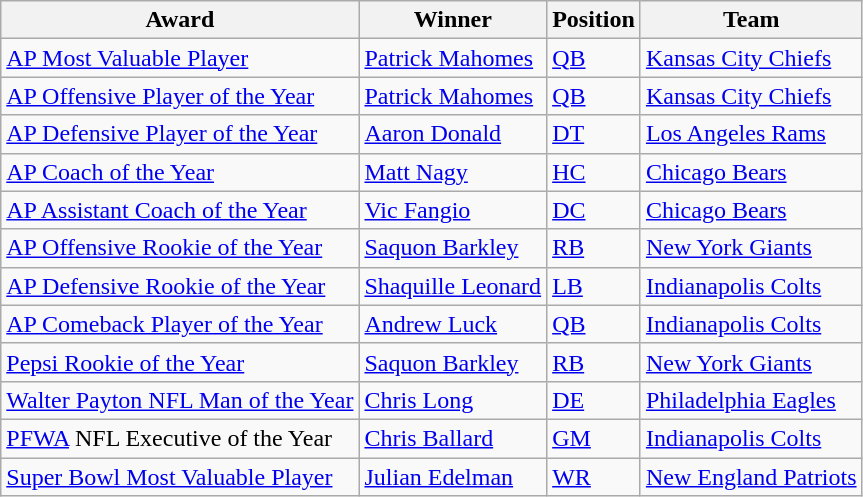<table class="wikitable">
<tr>
<th>Award</th>
<th>Winner</th>
<th>Position</th>
<th>Team</th>
</tr>
<tr>
<td><a href='#'>AP Most Valuable Player</a></td>
<td><a href='#'>Patrick Mahomes</a></td>
<td><a href='#'>QB</a></td>
<td><a href='#'>Kansas City Chiefs</a></td>
</tr>
<tr>
<td><a href='#'>AP Offensive Player of the Year</a></td>
<td><a href='#'>Patrick Mahomes</a></td>
<td><a href='#'>QB</a></td>
<td><a href='#'>Kansas City Chiefs</a></td>
</tr>
<tr>
<td><a href='#'>AP Defensive Player of the Year</a></td>
<td><a href='#'>Aaron Donald</a></td>
<td><a href='#'>DT</a></td>
<td><a href='#'>Los Angeles Rams</a></td>
</tr>
<tr>
<td><a href='#'>AP Coach of the Year</a></td>
<td><a href='#'>Matt Nagy</a></td>
<td><a href='#'>HC</a></td>
<td><a href='#'>Chicago Bears</a></td>
</tr>
<tr>
<td><a href='#'>AP Assistant Coach of the Year</a></td>
<td><a href='#'>Vic Fangio</a></td>
<td><a href='#'>DC</a></td>
<td><a href='#'>Chicago Bears</a></td>
</tr>
<tr>
<td><a href='#'>AP Offensive Rookie of the Year</a></td>
<td><a href='#'>Saquon Barkley</a></td>
<td><a href='#'>RB</a></td>
<td><a href='#'>New York Giants</a></td>
</tr>
<tr>
<td><a href='#'>AP Defensive Rookie of the Year</a></td>
<td><a href='#'>Shaquille Leonard</a></td>
<td><a href='#'>LB</a></td>
<td><a href='#'>Indianapolis Colts</a></td>
</tr>
<tr>
<td><a href='#'>AP Comeback Player of the Year</a></td>
<td><a href='#'>Andrew Luck</a></td>
<td><a href='#'>QB</a></td>
<td><a href='#'>Indianapolis Colts</a></td>
</tr>
<tr>
<td><a href='#'>Pepsi Rookie of the Year</a></td>
<td><a href='#'>Saquon Barkley</a></td>
<td><a href='#'>RB</a></td>
<td><a href='#'>New York Giants</a></td>
</tr>
<tr>
<td><a href='#'>Walter Payton NFL Man of the Year</a></td>
<td><a href='#'>Chris Long</a></td>
<td><a href='#'>DE</a></td>
<td><a href='#'>Philadelphia Eagles</a></td>
</tr>
<tr>
<td><a href='#'>PFWA</a> NFL Executive of the Year</td>
<td><a href='#'>Chris Ballard</a></td>
<td><a href='#'>GM</a></td>
<td><a href='#'>Indianapolis Colts</a></td>
</tr>
<tr>
<td><a href='#'>Super Bowl Most Valuable Player</a></td>
<td><a href='#'>Julian Edelman</a></td>
<td><a href='#'>WR</a></td>
<td><a href='#'>New England Patriots</a></td>
</tr>
</table>
